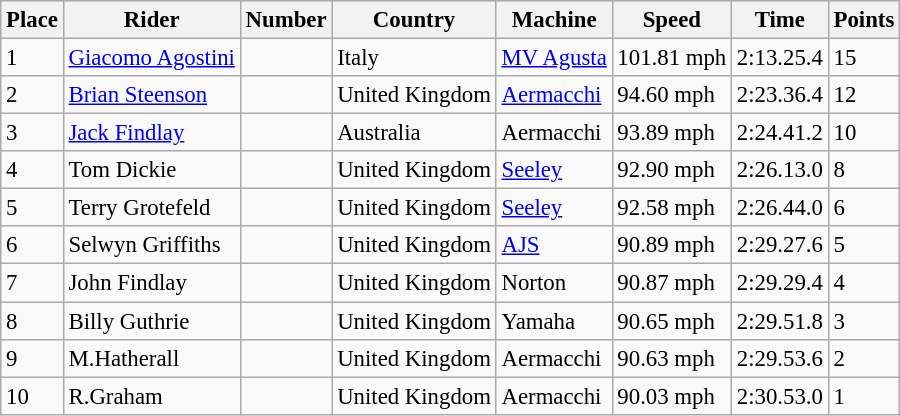<table class="wikitable" style="font-size: 95%;">
<tr>
<th>Place</th>
<th>Rider</th>
<th>Number</th>
<th>Country</th>
<th>Machine</th>
<th>Speed</th>
<th>Time</th>
<th>Points</th>
</tr>
<tr>
<td>1</td>
<td> <a href='#'>Giacomo Agostini</a></td>
<td></td>
<td>Italy</td>
<td><a href='#'>MV Agusta</a></td>
<td>101.81 mph</td>
<td>2:13.25.4</td>
<td>15</td>
</tr>
<tr>
<td>2</td>
<td> <a href='#'>Brian Steenson</a></td>
<td></td>
<td>United Kingdom</td>
<td><a href='#'>Aermacchi</a></td>
<td>94.60 mph</td>
<td>2:23.36.4</td>
<td>12</td>
</tr>
<tr>
<td>3</td>
<td> <a href='#'>Jack Findlay</a></td>
<td></td>
<td>Australia</td>
<td>Aermacchi</td>
<td>93.89 mph</td>
<td>2:24.41.2</td>
<td>10</td>
</tr>
<tr>
<td>4</td>
<td> Tom Dickie</td>
<td></td>
<td>United Kingdom</td>
<td><a href='#'>Seeley</a></td>
<td>92.90 mph</td>
<td>2:26.13.0</td>
<td>8</td>
</tr>
<tr>
<td>5</td>
<td> Terry Grotefeld</td>
<td></td>
<td>United Kingdom</td>
<td><a href='#'>Seeley</a></td>
<td>92.58 mph</td>
<td>2:26.44.0</td>
<td>6</td>
</tr>
<tr>
<td>6</td>
<td> Selwyn Griffiths</td>
<td></td>
<td>United Kingdom</td>
<td><a href='#'>AJS</a></td>
<td>90.89 mph</td>
<td>2:29.27.6</td>
<td>5</td>
</tr>
<tr>
<td>7</td>
<td> John Findlay</td>
<td></td>
<td>United Kingdom</td>
<td>Norton</td>
<td>90.87 mph</td>
<td>2:29.29.4</td>
<td>4</td>
</tr>
<tr>
<td>8</td>
<td> Billy Guthrie</td>
<td></td>
<td>United Kingdom</td>
<td>Yamaha</td>
<td>90.65 mph</td>
<td>2:29.51.8</td>
<td>3</td>
</tr>
<tr>
<td>9</td>
<td> M.Hatherall</td>
<td></td>
<td>United Kingdom</td>
<td>Aermacchi</td>
<td>90.63 mph</td>
<td>2:29.53.6</td>
<td>2</td>
</tr>
<tr>
<td>10</td>
<td> R.Graham</td>
<td></td>
<td>United Kingdom</td>
<td>Aermacchi</td>
<td>90.03 mph</td>
<td>2:30.53.0</td>
<td>1</td>
</tr>
</table>
